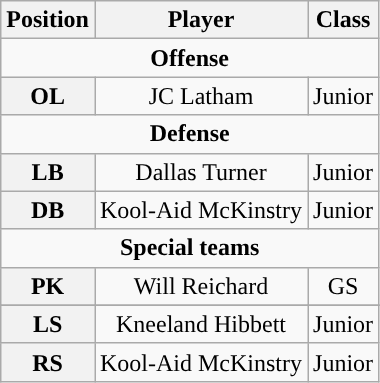<table class="wikitable">
<tr>
<th>Position</th>
<th>Player</th>
<th>Class</th>
</tr>
<tr>
<td colspan="4" style="text-align:center; "><strong>Offense</strong></td>
</tr>
<tr style="text-align:center;">
<th rowspan="1">OL</th>
<td>JC Latham</td>
<td>Junior</td>
</tr>
<tr>
<td colspan="4" style="text-align:center; "><strong>Defense</strong></td>
</tr>
<tr style="text-align:center;">
<th rowspan="1">LB</th>
<td>Dallas Turner</td>
<td>Junior</td>
</tr>
<tr style="text-align:center;">
<th rowspan="1">DB</th>
<td>Kool-Aid McKinstry</td>
<td>Junior</td>
</tr>
<tr>
<td colspan="4" style="text-align:center; "><strong>Special teams</strong></td>
</tr>
<tr style="text-align:center;">
<th rowspan="1">PK</th>
<td>Will Reichard</td>
<td>GS</td>
</tr>
<tr>
</tr>
<tr style="text-align:center;">
<th rowspan="1">LS</th>
<td>Kneeland Hibbett</td>
<td>Junior</td>
</tr>
<tr style="text-align:center;">
<th rowspan="1">RS</th>
<td>Kool-Aid McKinstry</td>
<td>Junior</td>
</tr>
</table>
